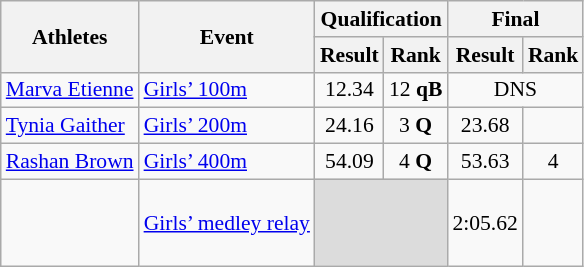<table class="wikitable" border="1" style="font-size:90%">
<tr>
<th rowspan=2>Athletes</th>
<th rowspan=2>Event</th>
<th colspan=2>Qualification</th>
<th colspan=2>Final</th>
</tr>
<tr>
<th>Result</th>
<th>Rank</th>
<th>Result</th>
<th>Rank</th>
</tr>
<tr>
<td><a href='#'>Marva Etienne</a></td>
<td><a href='#'>Girls’ 100m</a></td>
<td align=center>12.34</td>
<td align=center>12 <strong>qB</strong></td>
<td align=center colspan=2>DNS</td>
</tr>
<tr>
<td><a href='#'>Tynia Gaither</a></td>
<td><a href='#'>Girls’ 200m</a></td>
<td align=center>24.16</td>
<td align=center>3 <strong>Q</strong></td>
<td align=center>23.68</td>
<td align=center></td>
</tr>
<tr>
<td><a href='#'>Rashan Brown</a></td>
<td><a href='#'>Girls’ 400m</a></td>
<td align=center>54.09</td>
<td align=center>4 <strong>Q</strong></td>
<td align=center>53.63</td>
<td align=center>4</td>
</tr>
<tr>
<td><br><br><br></td>
<td><a href='#'>Girls’ medley relay</a></td>
<td colspan=2 bgcolor=#DCDCDC></td>
<td align=center>2:05.62</td>
<td align=center></td>
</tr>
</table>
